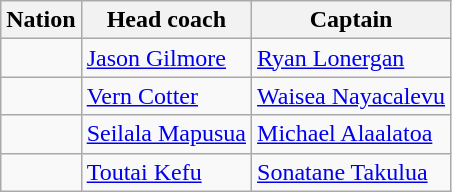<table class="wikitable">
<tr>
<th>Nation</th>
<th>Head coach</th>
<th>Captain</th>
</tr>
<tr>
<td></td>
<td> <a href='#'>Jason Gilmore</a></td>
<td><a href='#'>Ryan Lonergan</a></td>
</tr>
<tr>
<td></td>
<td> <a href='#'>Vern Cotter</a></td>
<td><a href='#'>Waisea Nayacalevu</a></td>
</tr>
<tr>
<td></td>
<td> <a href='#'>Seilala Mapusua</a></td>
<td><a href='#'>Michael Alaalatoa</a></td>
</tr>
<tr>
<td></td>
<td> <a href='#'>Toutai Kefu</a></td>
<td><a href='#'>Sonatane Takulua</a></td>
</tr>
</table>
